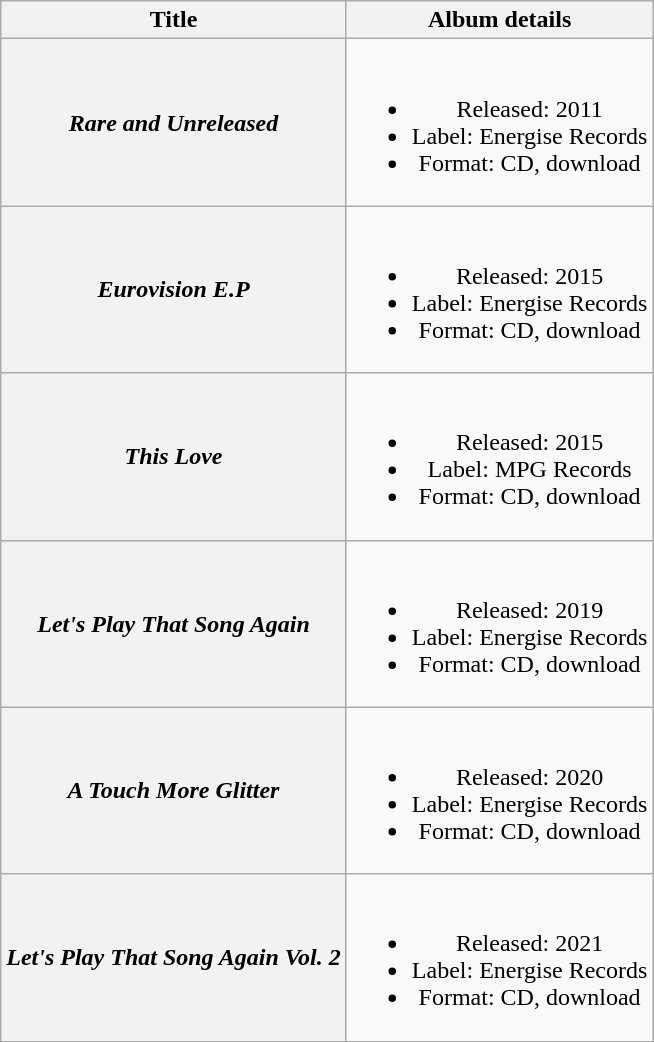<table class="wikitable plainrowheaders" style="text-align:center;" border="1">
<tr>
<th>Title</th>
<th>Album details</th>
</tr>
<tr>
<th scope="row"><em>Rare and Unreleased</em></th>
<td><br><ul><li>Released: 2011</li><li>Label: Energise Records</li><li>Format: CD, download</li></ul></td>
</tr>
<tr>
<th scope="row"><em>Eurovision E.P</em></th>
<td><br><ul><li>Released: 2015</li><li>Label: Energise Records</li><li>Format: CD, download</li></ul></td>
</tr>
<tr>
<th scope="row"><em>This Love</em></th>
<td><br><ul><li>Released: 2015</li><li>Label: MPG Records</li><li>Format: CD, download</li></ul></td>
</tr>
<tr>
<th scope="row"><em>Let's Play That Song Again</em></th>
<td><br><ul><li>Released: 2019</li><li>Label: Energise Records</li><li>Format: CD, download</li></ul></td>
</tr>
<tr>
<th scope="row"><em>A Touch More Glitter</em></th>
<td><br><ul><li>Released: 2020</li><li>Label: Energise Records</li><li>Format: CD, download</li></ul></td>
</tr>
<tr>
<th scope="row"><em>Let's Play That Song Again Vol. 2</em></th>
<td><br><ul><li>Released: 2021</li><li>Label: Energise Records</li><li>Format: CD, download</li></ul></td>
</tr>
<tr>
</tr>
</table>
